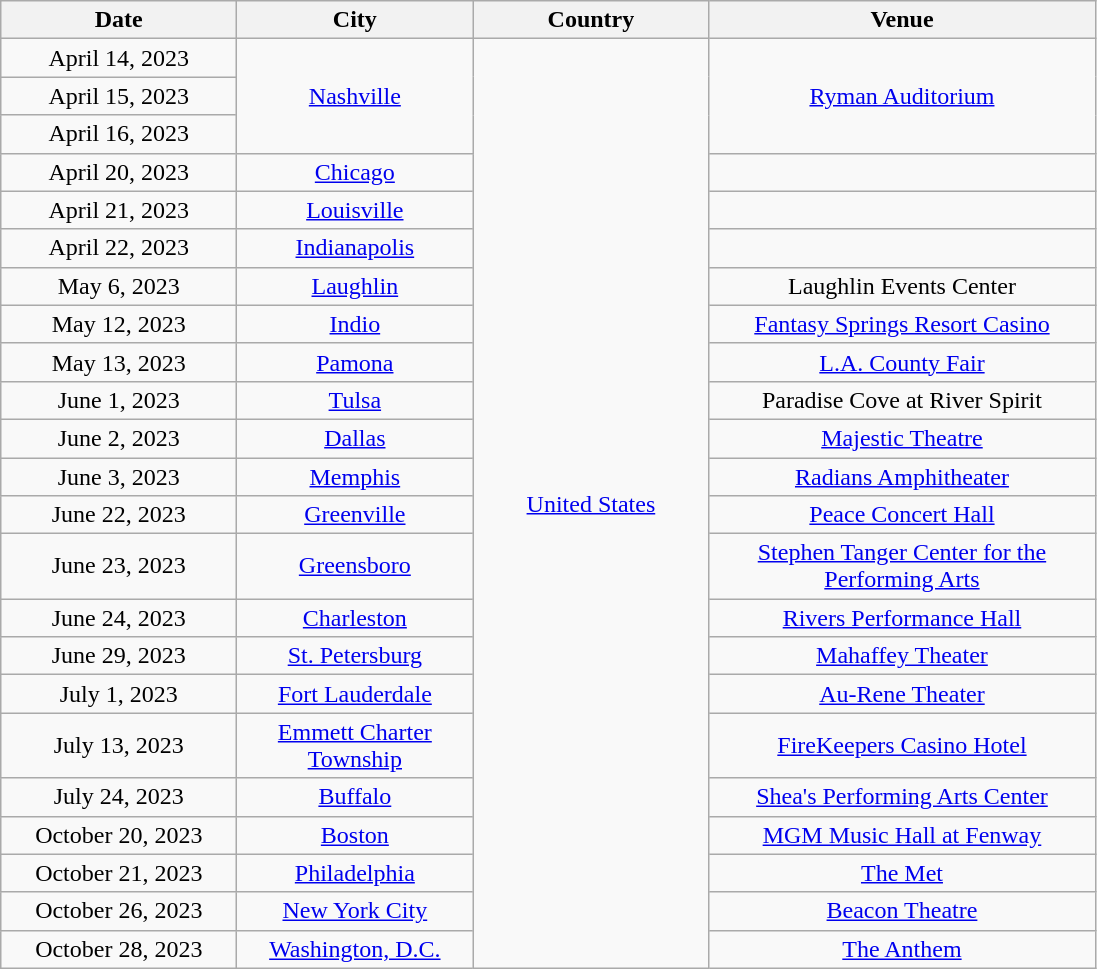<table class="wikitable" style="text-align:center">
<tr>
<th style="width:150px;">Date</th>
<th style="width:150px;">City</th>
<th style="width:150px;">Country</th>
<th style="width:250px;">Venue</th>
</tr>
<tr>
<td>April 14, 2023</td>
<td rowspan="3"><a href='#'>Nashville</a></td>
<td rowspan="23"><a href='#'>United States</a></td>
<td rowspan="3"><a href='#'>Ryman Auditorium</a></td>
</tr>
<tr>
<td>April 15, 2023</td>
</tr>
<tr>
<td>April 16, 2023</td>
</tr>
<tr>
<td>April 20, 2023</td>
<td><a href='#'>Chicago</a></td>
<td></td>
</tr>
<tr>
<td>April 21, 2023</td>
<td><a href='#'>Louisville</a></td>
<td></td>
</tr>
<tr>
<td>April 22, 2023</td>
<td><a href='#'>Indianapolis</a></td>
<td></td>
</tr>
<tr>
<td>May 6, 2023</td>
<td><a href='#'>Laughlin</a></td>
<td>Laughlin Events Center</td>
</tr>
<tr>
<td>May 12, 2023</td>
<td><a href='#'>Indio</a></td>
<td><a href='#'>Fantasy Springs Resort Casino</a></td>
</tr>
<tr>
<td>May 13, 2023</td>
<td><a href='#'>Pamona</a></td>
<td><a href='#'>L.A. County Fair</a></td>
</tr>
<tr>
<td>June 1, 2023</td>
<td><a href='#'>Tulsa</a></td>
<td>Paradise Cove at River Spirit</td>
</tr>
<tr>
<td>June 2, 2023</td>
<td><a href='#'>Dallas</a></td>
<td><a href='#'>Majestic Theatre</a></td>
</tr>
<tr>
<td>June 3, 2023</td>
<td><a href='#'>Memphis</a></td>
<td><a href='#'>Radians Amphitheater</a></td>
</tr>
<tr>
<td>June 22, 2023</td>
<td><a href='#'>Greenville</a></td>
<td><a href='#'>Peace Concert Hall</a></td>
</tr>
<tr>
<td>June 23, 2023</td>
<td><a href='#'>Greensboro</a></td>
<td><a href='#'>Stephen Tanger Center for the Performing Arts</a></td>
</tr>
<tr>
<td>June 24, 2023</td>
<td><a href='#'>Charleston</a></td>
<td><a href='#'>Rivers Performance Hall</a></td>
</tr>
<tr>
<td>June 29, 2023</td>
<td><a href='#'>St. Petersburg</a></td>
<td><a href='#'>Mahaffey Theater</a></td>
</tr>
<tr>
<td>July 1, 2023</td>
<td><a href='#'>Fort Lauderdale</a></td>
<td><a href='#'>Au-Rene Theater</a></td>
</tr>
<tr>
<td>July 13, 2023</td>
<td><a href='#'>Emmett Charter Township</a></td>
<td><a href='#'>FireKeepers Casino Hotel</a></td>
</tr>
<tr>
<td>July 24, 2023</td>
<td><a href='#'>Buffalo</a></td>
<td><a href='#'>Shea's Performing Arts Center</a></td>
</tr>
<tr>
<td>October 20, 2023</td>
<td><a href='#'>Boston</a></td>
<td><a href='#'>MGM Music Hall at Fenway</a></td>
</tr>
<tr>
<td>October 21, 2023</td>
<td><a href='#'>Philadelphia</a></td>
<td><a href='#'>The Met</a></td>
</tr>
<tr>
<td>October 26, 2023</td>
<td><a href='#'>New York City</a></td>
<td><a href='#'>Beacon Theatre</a></td>
</tr>
<tr>
<td>October 28, 2023</td>
<td><a href='#'>Washington, D.C.</a></td>
<td><a href='#'>The Anthem</a></td>
</tr>
</table>
